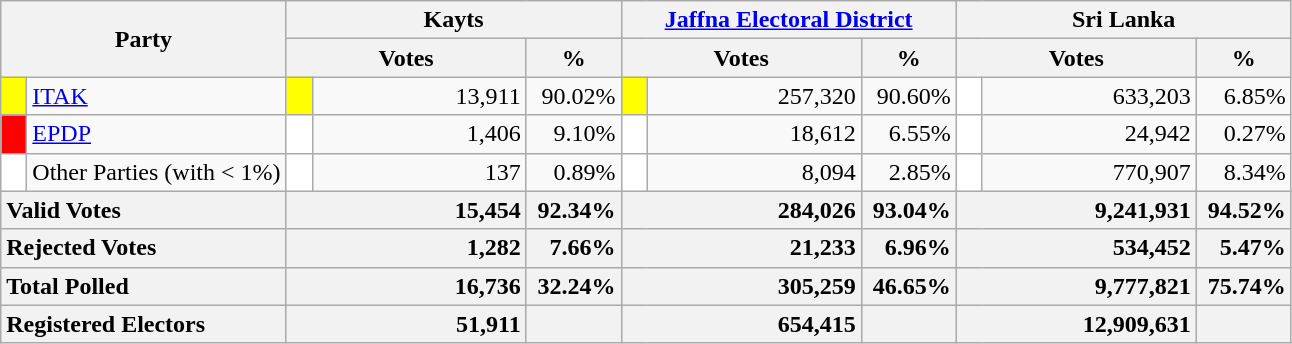<table class="wikitable">
<tr>
<th colspan="2" width="144px"rowspan="2">Party</th>
<th colspan="3" width="216px">Kayts</th>
<th colspan="3" width="216px"><a href='#'>Jaffna Electoral District</a></th>
<th colspan="3" width="216px">Sri Lanka</th>
</tr>
<tr>
<th colspan="2" width="144px">Votes</th>
<th>%</th>
<th colspan="2" width="144px">Votes</th>
<th>%</th>
<th colspan="2" width="144px">Votes</th>
<th>%</th>
</tr>
<tr>
<td style="background-color:yellow;" width="10px"></td>
<td style="text-align:left;"><a href='#'>ITAK</a></td>
<td style="background-color:yellow;" width="10px"></td>
<td style="text-align:right;">13,911</td>
<td style="text-align:right;">90.02%</td>
<td style="background-color:yellow;" width="10px"></td>
<td style="text-align:right;">257,320</td>
<td style="text-align:right;">90.60%</td>
<td style="background-color:white;" width="10px"></td>
<td style="text-align:right;">633,203</td>
<td style="text-align:right;">6.85%</td>
</tr>
<tr>
<td style="background-color:red;" width="10px"></td>
<td style="text-align:left;"><a href='#'>EPDP</a></td>
<td style="background-color:white;" width="10px"></td>
<td style="text-align:right;">1,406</td>
<td style="text-align:right;">9.10%</td>
<td style="background-color:white;" width="10px"></td>
<td style="text-align:right;">18,612</td>
<td style="text-align:right;">6.55%</td>
<td style="background-color:white;" width="10px"></td>
<td style="text-align:right;">24,942</td>
<td style="text-align:right;">0.27%</td>
</tr>
<tr>
<td style="background-color:white;" width="10px"></td>
<td style="text-align:left;">Other Parties (with < 1%)</td>
<td style="background-color:white;" width="10px"></td>
<td style="text-align:right;">137</td>
<td style="text-align:right;">0.89%</td>
<td style="background-color:white;" width="10px"></td>
<td style="text-align:right;">8,094</td>
<td style="text-align:right;">2.85%</td>
<td style="background-color:white;" width="10px"></td>
<td style="text-align:right;">770,907</td>
<td style="text-align:right;">8.34%</td>
</tr>
<tr>
<th colspan="2" width="144px"style="text-align:left;">Valid Votes</th>
<th style="text-align:right;"colspan="2" width="144px">15,454</th>
<th style="text-align:right;">92.34%</th>
<th style="text-align:right;"colspan="2" width="144px">284,026</th>
<th style="text-align:right;">93.04%</th>
<th style="text-align:right;"colspan="2" width="144px">9,241,931</th>
<th style="text-align:right;">94.52%</th>
</tr>
<tr>
<th colspan="2" width="144px"style="text-align:left;">Rejected Votes</th>
<th style="text-align:right;"colspan="2" width="144px">1,282</th>
<th style="text-align:right;">7.66%</th>
<th style="text-align:right;"colspan="2" width="144px">21,233</th>
<th style="text-align:right;">6.96%</th>
<th style="text-align:right;"colspan="2" width="144px">534,452</th>
<th style="text-align:right;">5.47%</th>
</tr>
<tr>
<th colspan="2" width="144px"style="text-align:left;">Total Polled</th>
<th style="text-align:right;"colspan="2" width="144px">16,736</th>
<th style="text-align:right;">32.24%</th>
<th style="text-align:right;"colspan="2" width="144px">305,259</th>
<th style="text-align:right;">46.65%</th>
<th style="text-align:right;"colspan="2" width="144px">9,777,821</th>
<th style="text-align:right;">75.74%</th>
</tr>
<tr>
<th colspan="2" width="144px"style="text-align:left;">Registered Electors</th>
<th style="text-align:right;"colspan="2" width="144px">51,911</th>
<th></th>
<th style="text-align:right;"colspan="2" width="144px">654,415</th>
<th></th>
<th style="text-align:right;"colspan="2" width="144px">12,909,631</th>
<th></th>
</tr>
</table>
